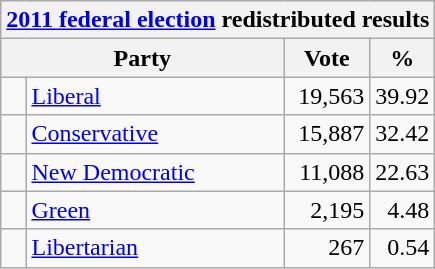<table class="wikitable">
<tr>
<th colspan="4"><a href='#'>2011 federal election</a> redistributed results</th>
</tr>
<tr>
<th bgcolor="#DDDDFF" width="130px" colspan="2">Party</th>
<th bgcolor="#DDDDFF" width="50px">Vote</th>
<th bgcolor="#DDDDFF" width="30px">%</th>
</tr>
<tr>
<td> </td>
<td><a href='#'>Liberal</a></td>
<td align=right>19,563</td>
<td align=right>39.92</td>
</tr>
<tr>
<td> </td>
<td><a href='#'>Conservative</a></td>
<td align=right>15,887</td>
<td align=right>32.42</td>
</tr>
<tr>
<td> </td>
<td><a href='#'>New Democratic</a></td>
<td align=right>11,088</td>
<td align=right>22.63</td>
</tr>
<tr>
<td> </td>
<td><a href='#'>Green</a></td>
<td align=right>2,195</td>
<td align=right>4.48</td>
</tr>
<tr>
<td> </td>
<td><a href='#'>Libertarian</a></td>
<td align=right>267</td>
<td align=right>0.54</td>
</tr>
</table>
